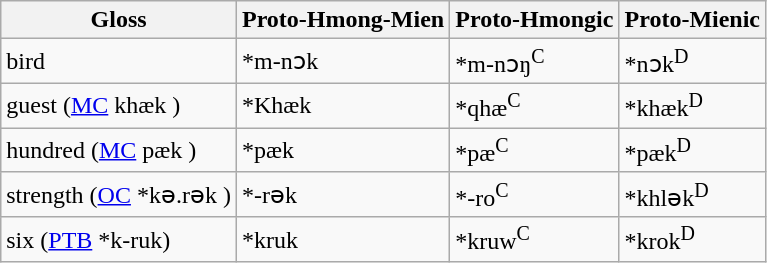<table class="wikitable">
<tr>
<th>Gloss</th>
<th>Proto-Hmong-Mien</th>
<th>Proto-Hmongic</th>
<th>Proto-Mienic</th>
</tr>
<tr>
<td>bird</td>
<td>*m-nɔk</td>
<td>*m-nɔŋ<sup>C</sup></td>
<td>*nɔk<sup>D</sup></td>
</tr>
<tr>
<td>guest (<a href='#'>MC</a> khæk )</td>
<td>*Khæk</td>
<td>*qhæ<sup>C</sup></td>
<td>*khæk<sup>D</sup></td>
</tr>
<tr>
<td>hundred (<a href='#'>MC</a> pæk )</td>
<td>*pæk</td>
<td>*pæ<sup>C</sup></td>
<td>*pæk<sup>D</sup></td>
</tr>
<tr>
<td>strength (<a href='#'>OC</a> *kə.rək )</td>
<td>*-rək</td>
<td>*-ro<sup>C</sup></td>
<td>*khlək<sup>D</sup></td>
</tr>
<tr>
<td>six (<a href='#'>PTB</a> *k-ruk)</td>
<td>*kruk</td>
<td>*kruw<sup>C</sup></td>
<td>*krok<sup>D</sup></td>
</tr>
</table>
